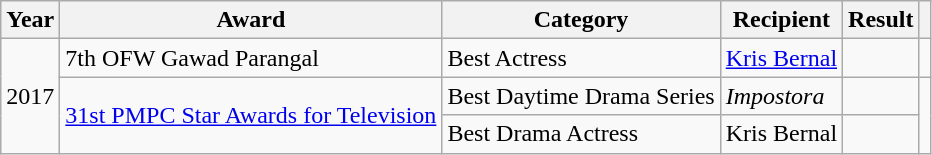<table class="wikitable">
<tr>
<th>Year</th>
<th>Award</th>
<th>Category</th>
<th>Recipient</th>
<th>Result</th>
<th></th>
</tr>
<tr>
<td rowspan=3>2017</td>
<td>7th OFW Gawad Parangal</td>
<td>Best Actress</td>
<td><a href='#'>Kris Bernal</a></td>
<td></td>
<td></td>
</tr>
<tr>
<td rowspan=2><a href='#'>31st PMPC Star Awards for Television</a></td>
<td>Best Daytime Drama Series</td>
<td><em>Impostora</em></td>
<td></td>
<td rowspan=2></td>
</tr>
<tr>
<td>Best Drama Actress</td>
<td>Kris Bernal</td>
<td></td>
</tr>
</table>
